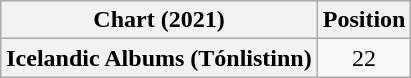<table class="wikitable plainrowheaders" style="text-align:center;">
<tr>
<th>Chart (2021)</th>
<th>Position</th>
</tr>
<tr>
<th scope="row">Icelandic Albums (Tónlistinn)</th>
<td>22</td>
</tr>
</table>
